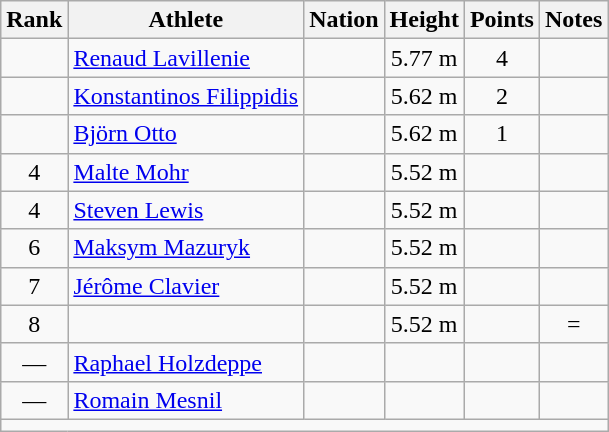<table class="wikitable mw-datatable sortable" style="text-align:center;">
<tr>
<th>Rank</th>
<th>Athlete</th>
<th>Nation</th>
<th>Height</th>
<th>Points</th>
<th>Notes</th>
</tr>
<tr>
<td></td>
<td align=left><a href='#'>Renaud Lavillenie</a></td>
<td align=left></td>
<td>5.77 m</td>
<td>4</td>
<td></td>
</tr>
<tr>
<td></td>
<td align=left><a href='#'>Konstantinos Filippidis</a></td>
<td align=left></td>
<td>5.62 m</td>
<td>2</td>
<td></td>
</tr>
<tr>
<td></td>
<td align=left><a href='#'>Björn Otto</a></td>
<td align=left></td>
<td>5.62 m</td>
<td>1</td>
<td></td>
</tr>
<tr>
<td>4</td>
<td align=left><a href='#'>Malte Mohr</a></td>
<td align=left></td>
<td>5.52 m</td>
<td></td>
<td></td>
</tr>
<tr>
<td>4</td>
<td align=left><a href='#'>Steven Lewis</a></td>
<td align=left></td>
<td>5.52 m</td>
<td></td>
<td></td>
</tr>
<tr>
<td>6</td>
<td align=left><a href='#'>Maksym Mazuryk</a></td>
<td align=left></td>
<td>5.52 m</td>
<td></td>
<td></td>
</tr>
<tr>
<td>7</td>
<td align=left><a href='#'>Jérôme Clavier</a></td>
<td align=left></td>
<td>5.52 m</td>
<td></td>
<td></td>
</tr>
<tr>
<td>8</td>
<td align=left></td>
<td align=left></td>
<td>5.52 m</td>
<td></td>
<td>=</td>
</tr>
<tr>
<td>—</td>
<td align=left><a href='#'>Raphael Holzdeppe</a></td>
<td align=left></td>
<td></td>
<td></td>
<td></td>
</tr>
<tr>
<td>—</td>
<td align=left><a href='#'>Romain Mesnil</a></td>
<td align=left></td>
<td></td>
<td></td>
<td></td>
</tr>
<tr class="sortbottom">
<td colspan=6></td>
</tr>
</table>
